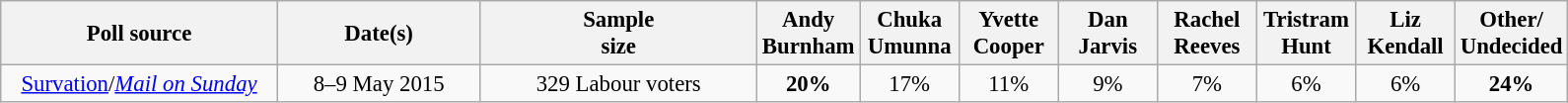<table class="wikitable" style="text-align:center; font-size:95%">
<tr valign= middle>
<th style="width:180px;">Poll source</th>
<th style="width:130px;">Date(s)</th>
<th style="width:180px;">Sample <br>size</th>
<th style="width:60px;">Andy<br>Burnham</th>
<th style="width:60px;">Chuka<br>Umunna</th>
<th style="width:60px;">Yvette<br>Cooper</th>
<th style="width:60px;">Dan<br>Jarvis</th>
<th style="width:60px;">Rachel<br>Reeves</th>
<th style="width:60px;">Tristram<br>Hunt</th>
<th style="width:60px;">Liz<br>Kendall</th>
<th style="width:40px;">Other/<br>Undecided</th>
</tr>
<tr>
<td rowspan=1><a href='#'>Survation</a>/<em><a href='#'>Mail on Sunday</a></em></td>
<td rowspan="1" style="text-align:center;">8–9 May 2015</td>
<td rowspan="1" style="text-align:center;">329 Labour voters</td>
<td><strong>20%</strong></td>
<td align=center>17%</td>
<td align=center>11%</td>
<td align=center>9%</td>
<td align=center>7%</td>
<td align=center>6%</td>
<td align=center>6%</td>
<td><strong>24%</strong></td>
</tr>
</table>
